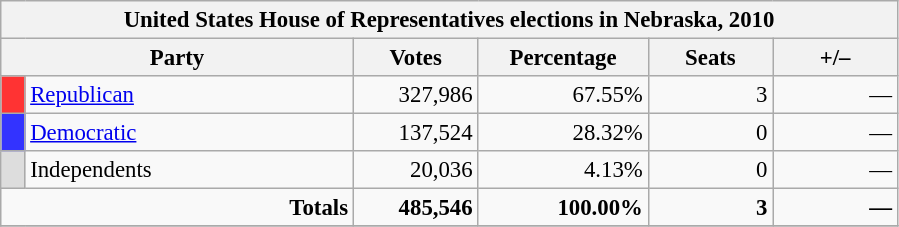<table class="wikitable" style="font-size: 95%;">
<tr>
<th colspan="6">United States House of Representatives elections in Nebraska, 2010</th>
</tr>
<tr>
<th colspan=2 style="width: 15em">Party</th>
<th style="width: 5em">Votes</th>
<th style="width: 7em">Percentage</th>
<th style="width: 5em">Seats</th>
<th style="width: 5em">+/–</th>
</tr>
<tr>
<th style="background-color:#FF3333; width: 3px"></th>
<td style="width: 130px"><a href='#'>Republican</a></td>
<td align="right">327,986</td>
<td align="right">67.55%</td>
<td align="right">3</td>
<td align="right">—</td>
</tr>
<tr>
<th style="background-color:#3333FF; width: 3px"></th>
<td style="width: 130px"><a href='#'>Democratic</a></td>
<td align="right">137,524</td>
<td align="right">28.32%</td>
<td align="right">0</td>
<td align="right">—</td>
</tr>
<tr>
<th style="background-color:#DDDDDD; width: 3px"></th>
<td style="width: 130px">Independents</td>
<td align="right">20,036</td>
<td align="right">4.13%</td>
<td align="right">0</td>
<td align="right">—</td>
</tr>
<tr>
<td colspan="2" align="right"><strong>Totals</strong></td>
<td align="right"><strong>485,546</strong></td>
<td align="right"><strong>100.00%</strong></td>
<td align="right"><strong>3</strong></td>
<td align="right"><strong>—</strong></td>
</tr>
<tr bgcolor="#EEEEEE">
</tr>
</table>
